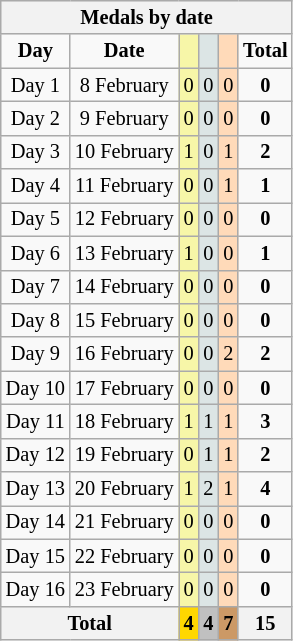<table class=wikitable style="font-size:85%">
<tr bgcolor=efefef>
<th colspan=6><strong>Medals by date</strong></th>
</tr>
<tr align=center>
<td><strong>Day</strong></td>
<td><strong>Date</strong></td>
<td bgcolor=#f7f6a8></td>
<td bgcolor=#dce5e5></td>
<td bgcolor=#ffdab9></td>
<td><strong>Total</strong></td>
</tr>
<tr align=center>
<td>Day 1</td>
<td>8 February</td>
<td bgcolor=F7F6A8>0</td>
<td bgcolor=DCE5E5>0</td>
<td bgcolor=FFDAB9>0</td>
<td><strong>0</strong></td>
</tr>
<tr align=center>
<td>Day 2</td>
<td>9 February</td>
<td bgcolor=F7F6A8>0</td>
<td bgcolor=DCE5E5>0</td>
<td bgcolor=FFDAB9>0</td>
<td><strong>0</strong></td>
</tr>
<tr align=center>
<td>Day 3</td>
<td>10 February</td>
<td bgcolor=F7F6A8>1</td>
<td bgcolor=DCE5E5>0</td>
<td bgcolor=FFDAB9>1</td>
<td><strong>2</strong></td>
</tr>
<tr align=center>
<td>Day 4</td>
<td>11 February</td>
<td bgcolor=F7F6A8>0</td>
<td bgcolor=DCE5E5>0</td>
<td bgcolor=FFDAB9>1</td>
<td><strong>1</strong></td>
</tr>
<tr align=center>
<td>Day 5</td>
<td>12 February</td>
<td bgcolor=F7F6A8>0</td>
<td bgcolor=DCE5E5>0</td>
<td bgcolor=FFDAB9>0</td>
<td><strong>0</strong></td>
</tr>
<tr align=center>
<td>Day 6</td>
<td>13 February</td>
<td bgcolor=F7F6A8>1</td>
<td bgcolor=DCE5E5>0</td>
<td bgcolor=FFDAB9>0</td>
<td><strong>1</strong></td>
</tr>
<tr align=center>
<td>Day 7</td>
<td>14 February</td>
<td bgcolor=F7F6A8>0</td>
<td bgcolor=DCE5E5>0</td>
<td bgcolor=FFDAB9>0</td>
<td><strong>0</strong></td>
</tr>
<tr align=center>
<td>Day 8</td>
<td>15 February</td>
<td bgcolor=F7F6A8>0</td>
<td bgcolor=DCE5E5>0</td>
<td bgcolor=FFDAB9>0</td>
<td><strong>0</strong></td>
</tr>
<tr align=center>
<td>Day 9</td>
<td>16 February</td>
<td bgcolor=F7F6A8>0</td>
<td bgcolor=DCE5E5>0</td>
<td bgcolor=FFDAB9>2</td>
<td><strong>2</strong></td>
</tr>
<tr align=center>
<td>Day 10</td>
<td>17 February</td>
<td bgcolor=F7F6A8>0</td>
<td bgcolor=DCE5E5>0</td>
<td bgcolor=FFDAB9>0</td>
<td><strong>0</strong></td>
</tr>
<tr align=center>
<td>Day 11</td>
<td>18 February</td>
<td bgcolor=F7F6A8>1</td>
<td bgcolor=DCE5E5>1</td>
<td bgcolor=FFDAB9>1</td>
<td><strong>3</strong></td>
</tr>
<tr align=center>
<td>Day 12</td>
<td>19 February</td>
<td bgcolor=F7F6A8>0</td>
<td bgcolor=DCE5E5>1</td>
<td bgcolor=FFDAB9>1</td>
<td><strong>2</strong></td>
</tr>
<tr align=center>
<td>Day 13</td>
<td>20 February</td>
<td bgcolor=F7F6A8>1</td>
<td bgcolor=DCE5E5>2</td>
<td bgcolor=FFDAB9>1</td>
<td><strong>4</strong></td>
</tr>
<tr align=center>
<td>Day 14</td>
<td>21 February</td>
<td bgcolor=F7F6A8>0</td>
<td bgcolor=DCE5E5>0</td>
<td bgcolor=FFDAB9>0</td>
<td><strong>0</strong></td>
</tr>
<tr align=center>
<td>Day 15</td>
<td>22 February</td>
<td bgcolor=F7F6A8>0</td>
<td bgcolor=DCE5E5>0</td>
<td bgcolor=FFDAB9>0</td>
<td><strong>0</strong></td>
</tr>
<tr align=center>
<td>Day 16</td>
<td>23 February</td>
<td bgcolor=F7F6A8>0</td>
<td bgcolor=DCE5E5>0</td>
<td bgcolor=FFDAB9>0</td>
<td><strong>0</strong></td>
</tr>
<tr>
<th colspan=2><strong>Total</strong></th>
<th style="background:gold"><strong>4</strong></th>
<th style="background:silver"><strong>4</strong></th>
<th style="background:#c96"><strong>7</strong></th>
<th><strong>15</strong></th>
</tr>
</table>
